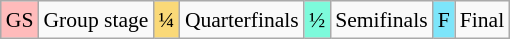<table class="wikitable" style="margin:0.5em auto; font-size:90%; line-height:1.25em;">
<tr>
<td style="background-color:#FFBBBB; text-align:center;">GS</td>
<td>Group stage</td>
<td style="background-color:#FAD978; text-align:center;">¼</td>
<td>Quarterfinals</td>
<td style="background-color:#7DFADB; text-align:center;">½</td>
<td>Semifinals</td>
<td style="background-color:#7DE5FA; text-align:center;">F</td>
<td>Final</td>
</tr>
</table>
